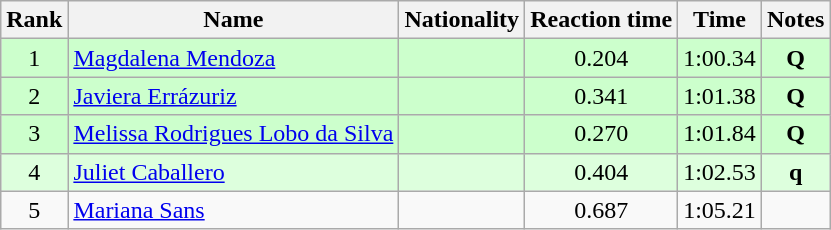<table class="wikitable sortable" style="text-align:center">
<tr>
<th>Rank</th>
<th>Name</th>
<th>Nationality</th>
<th>Reaction time</th>
<th>Time</th>
<th>Notes</th>
</tr>
<tr bgcolor=ccffcc>
<td align=center>1</td>
<td align=left><a href='#'>Magdalena Mendoza</a></td>
<td align=left></td>
<td>0.204</td>
<td>1:00.34</td>
<td><strong>Q</strong></td>
</tr>
<tr bgcolor=ccffcc>
<td align=center>2</td>
<td align=left><a href='#'>Javiera Errázuriz</a></td>
<td align=left></td>
<td>0.341</td>
<td>1:01.38</td>
<td><strong>Q</strong></td>
</tr>
<tr bgcolor=ccffcc>
<td align=center>3</td>
<td align=left><a href='#'>Melissa Rodrigues Lobo da Silva</a></td>
<td align=left></td>
<td>0.270</td>
<td>1:01.84</td>
<td><strong>Q</strong></td>
</tr>
<tr bgcolor=ddffdd>
<td align=center>4</td>
<td align=left><a href='#'>Juliet Caballero</a></td>
<td align=left></td>
<td>0.404</td>
<td>1:02.53</td>
<td><strong>q</strong></td>
</tr>
<tr>
<td align=center>5</td>
<td align=left><a href='#'>Mariana Sans</a></td>
<td align=left></td>
<td>0.687</td>
<td>1:05.21</td>
<td></td>
</tr>
</table>
